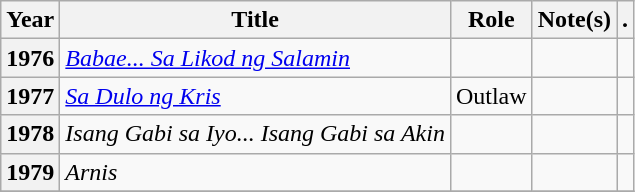<table class="wikitable plainrowheaders sortable">
<tr>
<th scope="col">Year</th>
<th scope="col">Title</th>
<th scope="col" class="unsortable">Role</th>
<th scope="col" class="unsortable">Note(s)</th>
<th scope="col" class="unsortable">.</th>
</tr>
<tr>
<th scope="row">1976</th>
<td><em><a href='#'>Babae... Sa Likod ng Salamin</a></em></td>
<td></td>
<td></td>
<td style="text-align:center;"></td>
</tr>
<tr>
<th scope="row">1977</th>
<td><em><a href='#'>Sa Dulo ng Kris</a></em></td>
<td>Outlaw</td>
<td></td>
<td style="text-align:center;"></td>
</tr>
<tr>
<th scope="row">1978</th>
<td><em>Isang Gabi sa Iyo... Isang Gabi sa Akin</em></td>
<td></td>
<td></td>
<td style="text-align:center;"></td>
</tr>
<tr>
<th scope="row">1979</th>
<td><em>Arnis</em></td>
<td></td>
<td></td>
<td style="text-align:center;"></td>
</tr>
<tr>
</tr>
</table>
